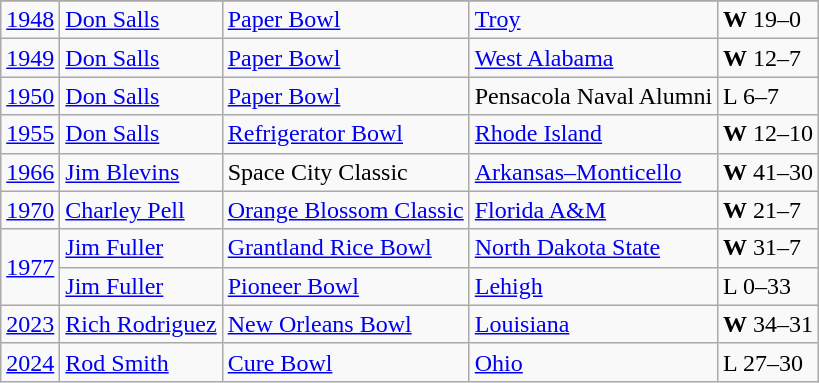<table class="wikitable">
<tr>
</tr>
<tr>
<td><a href='#'>1948</a></td>
<td><a href='#'>Don Salls</a></td>
<td><a href='#'>Paper Bowl</a></td>
<td><a href='#'>Troy</a></td>
<td><strong>W</strong> 19–0</td>
</tr>
<tr>
<td><a href='#'>1949</a></td>
<td><a href='#'>Don Salls</a></td>
<td><a href='#'>Paper Bowl</a></td>
<td><a href='#'>West Alabama</a></td>
<td><strong>W</strong> 12–7</td>
</tr>
<tr>
<td><a href='#'>1950</a></td>
<td><a href='#'>Don Salls</a></td>
<td><a href='#'>Paper Bowl</a></td>
<td>Pensacola Naval Alumni</td>
<td>L 6–7</td>
</tr>
<tr>
<td><a href='#'>1955</a></td>
<td><a href='#'>Don Salls</a></td>
<td><a href='#'>Refrigerator Bowl</a></td>
<td><a href='#'>Rhode Island</a></td>
<td><strong>W</strong> 12–10</td>
</tr>
<tr>
<td><a href='#'>1966</a></td>
<td><a href='#'>Jim Blevins</a></td>
<td>Space City Classic</td>
<td><a href='#'>Arkansas–Monticello</a></td>
<td><strong>W</strong> 41–30</td>
</tr>
<tr>
<td><a href='#'>1970</a></td>
<td><a href='#'>Charley Pell</a></td>
<td><a href='#'>Orange Blossom Classic</a></td>
<td><a href='#'>Florida A&M</a></td>
<td><strong>W</strong> 21–7</td>
</tr>
<tr>
<td rowspan="2"><a href='#'>1977</a></td>
<td><a href='#'>Jim Fuller</a></td>
<td><a href='#'>Grantland Rice Bowl</a></td>
<td><a href='#'>North Dakota State</a></td>
<td><strong>W</strong> 31–7</td>
</tr>
<tr>
<td><a href='#'>Jim Fuller</a></td>
<td><a href='#'>Pioneer Bowl</a></td>
<td><a href='#'>Lehigh</a></td>
<td>L 0–33</td>
</tr>
<tr>
<td><a href='#'>2023</a></td>
<td><a href='#'>Rich Rodriguez</a></td>
<td><a href='#'>New Orleans Bowl</a></td>
<td><a href='#'>Louisiana</a></td>
<td><strong>W</strong> 34–31 </td>
</tr>
<tr>
<td><a href='#'>2024</a></td>
<td><a href='#'>Rod Smith</a></td>
<td><a href='#'>Cure Bowl</a></td>
<td><a href='#'>Ohio</a></td>
<td>L 27–30</td>
</tr>
</table>
